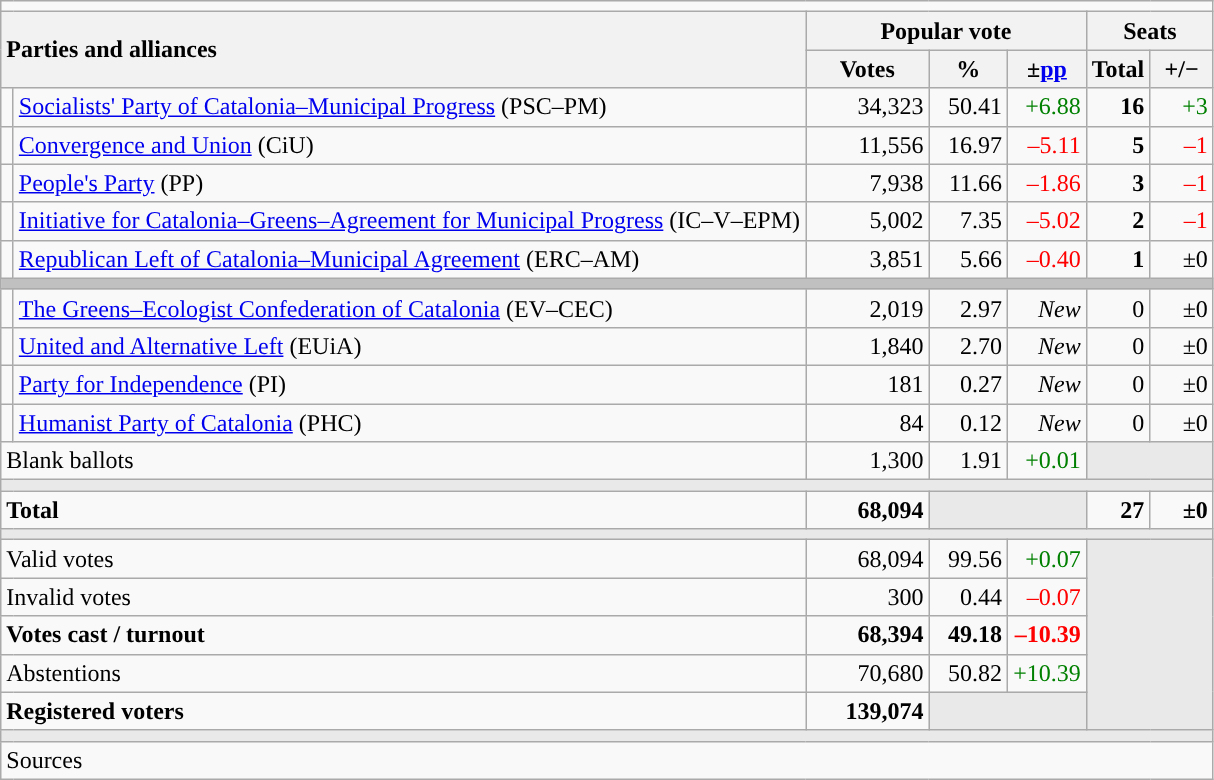<table class="wikitable" style="text-align:right;">
<tr>
<td colspan="7"></td>
</tr>
<tr>
<th style="text-align:left;" rowspan="2" colspan="2" width="525">Parties and alliances</th>
<th colspan="3">Popular vote</th>
<th colspan="2">Seats</th>
</tr>
<tr>
<th width="75">Votes</th>
<th width="45">%</th>
<th width="45">±<a href='#'>pp</a></th>
<th width="35">Total</th>
<th width="35">+/−</th>
</tr>
<tr>
<td width="1" style="color:inherit;background:"></td>
<td align="left"><a href='#'>Socialists' Party of Catalonia–Municipal Progress</a> (PSC–PM)</td>
<td>34,323</td>
<td>50.41</td>
<td style="color:green;">+6.88</td>
<td><strong>16</strong></td>
<td style="color:green;">+3</td>
</tr>
<tr>
<td style="color:inherit;background:"></td>
<td align="left"><a href='#'>Convergence and Union</a> (CiU)</td>
<td>11,556</td>
<td>16.97</td>
<td style="color:red;">–5.11</td>
<td><strong>5</strong></td>
<td style="color:red;">–1</td>
</tr>
<tr>
<td style="color:inherit;background:"></td>
<td align="left"><a href='#'>People's Party</a> (PP)</td>
<td>7,938</td>
<td>11.66</td>
<td style="color:red;">–1.86</td>
<td><strong>3</strong></td>
<td style="color:red;">–1</td>
</tr>
<tr>
<td style="color:inherit;background:"></td>
<td align="left"><a href='#'>Initiative for Catalonia–Greens–Agreement for Municipal Progress</a> (IC–V–EPM)</td>
<td>5,002</td>
<td>7.35</td>
<td style="color:red;">–5.02</td>
<td><strong>2</strong></td>
<td style="color:red;">–1</td>
</tr>
<tr>
<td style="color:inherit;background:"></td>
<td align="left"><a href='#'>Republican Left of Catalonia–Municipal Agreement</a> (ERC–AM)</td>
<td>3,851</td>
<td>5.66</td>
<td style="color:red;">–0.40</td>
<td><strong>1</strong></td>
<td>±0</td>
</tr>
<tr>
<td colspan="7" style="color:inherit;background:#C0C0C0"></td>
</tr>
<tr>
<td style="color:inherit;background:"></td>
<td align="left"><a href='#'>The Greens–Ecologist Confederation of Catalonia</a> (EV–CEC)</td>
<td>2,019</td>
<td>2.97</td>
<td><em>New</em></td>
<td>0</td>
<td>±0</td>
</tr>
<tr>
<td style="color:inherit;background:"></td>
<td align="left"><a href='#'>United and Alternative Left</a> (EUiA)</td>
<td>1,840</td>
<td>2.70</td>
<td><em>New</em></td>
<td>0</td>
<td>±0</td>
</tr>
<tr>
<td style="color:inherit;background:"></td>
<td align="left"><a href='#'>Party for Independence</a> (PI)</td>
<td>181</td>
<td>0.27</td>
<td><em>New</em></td>
<td>0</td>
<td>±0</td>
</tr>
<tr>
<td style="color:inherit;background:"></td>
<td align="left"><a href='#'>Humanist Party of Catalonia</a> (PHC)</td>
<td>84</td>
<td>0.12</td>
<td><em>New</em></td>
<td>0</td>
<td>±0</td>
</tr>
<tr>
<td align="left" colspan="2">Blank ballots</td>
<td>1,300</td>
<td>1.91</td>
<td style="color:green;">+0.01</td>
<td style="color:inherit;background:#E9E9E9" colspan="2"></td>
</tr>
<tr>
<td colspan="7" style="color:inherit;background:#E9E9E9"></td>
</tr>
<tr style="font-weight:bold;">
<td align="left" colspan="2">Total</td>
<td>68,094</td>
<td bgcolor="#E9E9E9" colspan="2"></td>
<td>27</td>
<td>±0</td>
</tr>
<tr>
<td colspan="7" style="color:inherit;background:#E9E9E9"></td>
</tr>
<tr>
<td align="left" colspan="2">Valid votes</td>
<td>68,094</td>
<td>99.56</td>
<td style="color:green;">+0.07</td>
<td bgcolor="#E9E9E9" colspan="2" rowspan="5"></td>
</tr>
<tr>
<td align="left" colspan="2">Invalid votes</td>
<td>300</td>
<td>0.44</td>
<td style="color:red;">–0.07</td>
</tr>
<tr style="font-weight:bold;">
<td align="left" colspan="2">Votes cast / turnout</td>
<td>68,394</td>
<td>49.18</td>
<td style="color:red;">–10.39</td>
</tr>
<tr>
<td align="left" colspan="2">Abstentions</td>
<td>70,680</td>
<td>50.82</td>
<td style="color:green;">+10.39</td>
</tr>
<tr style="font-weight:bold;">
<td align="left" colspan="2">Registered voters</td>
<td>139,074</td>
<td bgcolor="#E9E9E9" colspan="2"></td>
</tr>
<tr>
<td colspan="7" style="color:inherit;background:#E9E9E9"></td>
</tr>
<tr>
<td align="left" colspan="7">Sources</td>
</tr>
</table>
